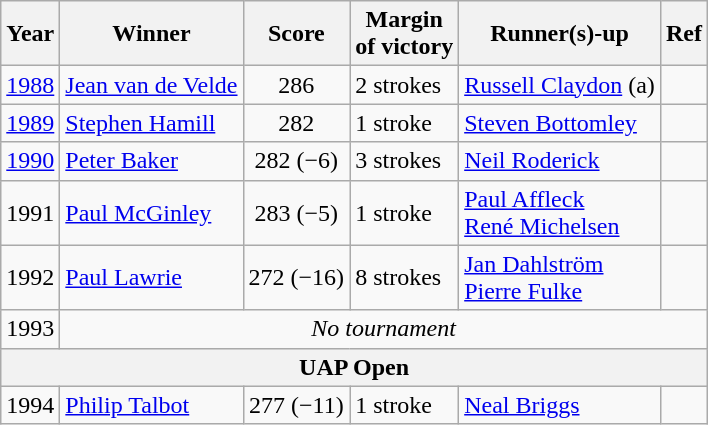<table class="wikitable">
<tr>
<th>Year</th>
<th>Winner</th>
<th>Score</th>
<th>Margin<br>of victory</th>
<th>Runner(s)-up</th>
<th>Ref</th>
</tr>
<tr>
<td><a href='#'>1988</a></td>
<td> <a href='#'>Jean van de Velde</a></td>
<td align=center>286</td>
<td>2 strokes</td>
<td> <a href='#'>Russell Claydon</a> (a)</td>
<td></td>
</tr>
<tr>
<td><a href='#'>1989</a></td>
<td> <a href='#'>Stephen Hamill</a></td>
<td align=center>282</td>
<td>1 stroke</td>
<td> <a href='#'>Steven Bottomley</a></td>
<td></td>
</tr>
<tr>
<td><a href='#'>1990</a></td>
<td> <a href='#'>Peter Baker</a></td>
<td align=center>282 (−6)</td>
<td>3 strokes</td>
<td> <a href='#'>Neil Roderick</a></td>
<td></td>
</tr>
<tr>
<td>1991</td>
<td> <a href='#'>Paul McGinley</a></td>
<td align=center>283 (−5)</td>
<td>1 stroke</td>
<td> <a href='#'>Paul Affleck</a><br> <a href='#'>René Michelsen</a></td>
<td></td>
</tr>
<tr>
<td>1992</td>
<td> <a href='#'>Paul Lawrie</a></td>
<td align=center>272 (−16)</td>
<td>8 strokes</td>
<td> <a href='#'>Jan Dahlström</a><br> <a href='#'>Pierre Fulke</a></td>
<td></td>
</tr>
<tr>
<td>1993</td>
<td align=center colspan=5><em>No tournament</em></td>
</tr>
<tr>
<th colspan=6>UAP Open</th>
</tr>
<tr>
<td>1994</td>
<td> <a href='#'>Philip Talbot</a></td>
<td align=center>277 (−11)</td>
<td>1 stroke</td>
<td> <a href='#'>Neal Briggs</a></td>
<td></td>
</tr>
</table>
